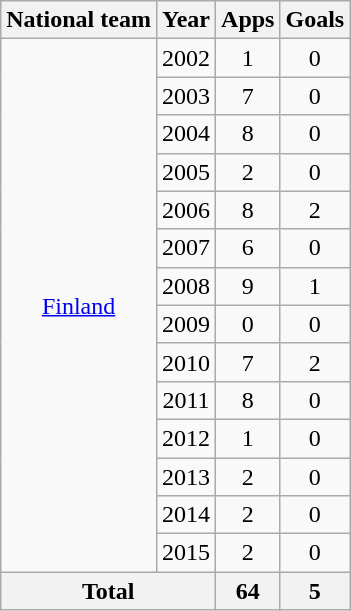<table class="wikitable" style="text-align:center">
<tr>
<th>National team</th>
<th>Year</th>
<th>Apps</th>
<th>Goals</th>
</tr>
<tr>
<td rowspan="14"><a href='#'>Finland</a></td>
<td>2002</td>
<td>1</td>
<td>0</td>
</tr>
<tr>
<td>2003</td>
<td>7</td>
<td>0</td>
</tr>
<tr>
<td>2004</td>
<td>8</td>
<td>0</td>
</tr>
<tr>
<td>2005</td>
<td>2</td>
<td>0</td>
</tr>
<tr>
<td>2006</td>
<td>8</td>
<td>2</td>
</tr>
<tr>
<td>2007</td>
<td>6</td>
<td>0</td>
</tr>
<tr>
<td>2008</td>
<td>9</td>
<td>1</td>
</tr>
<tr>
<td>2009</td>
<td>0</td>
<td>0</td>
</tr>
<tr>
<td>2010</td>
<td>7</td>
<td>2</td>
</tr>
<tr>
<td>2011</td>
<td>8</td>
<td>0</td>
</tr>
<tr>
<td>2012</td>
<td>1</td>
<td>0</td>
</tr>
<tr>
<td>2013</td>
<td>2</td>
<td>0</td>
</tr>
<tr>
<td>2014</td>
<td>2</td>
<td>0</td>
</tr>
<tr>
<td>2015</td>
<td>2</td>
<td>0</td>
</tr>
<tr>
<th colspan="2">Total</th>
<th>64</th>
<th>5</th>
</tr>
</table>
